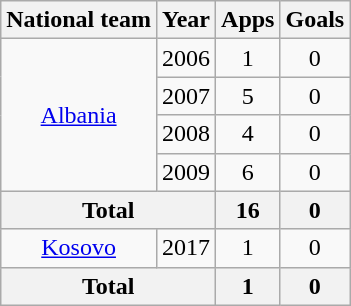<table class="wikitable" style="text-align:center">
<tr>
<th>National team</th>
<th>Year</th>
<th>Apps</th>
<th>Goals</th>
</tr>
<tr>
<td rowspan="4"><a href='#'>Albania</a></td>
<td>2006</td>
<td>1</td>
<td>0</td>
</tr>
<tr>
<td>2007</td>
<td>5</td>
<td>0</td>
</tr>
<tr>
<td>2008</td>
<td>4</td>
<td>0</td>
</tr>
<tr>
<td>2009</td>
<td>6</td>
<td>0</td>
</tr>
<tr>
<th colspan="2">Total</th>
<th>16</th>
<th>0</th>
</tr>
<tr>
<td><a href='#'>Kosovo</a></td>
<td>2017</td>
<td>1</td>
<td>0</td>
</tr>
<tr>
<th colspan="2">Total</th>
<th>1</th>
<th>0</th>
</tr>
</table>
